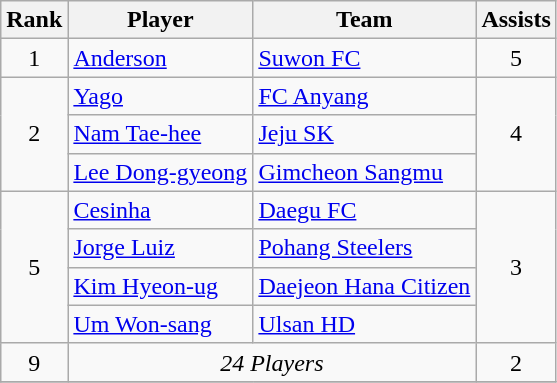<table class="wikitable">
<tr>
<th>Rank</th>
<th>Player</th>
<th>Team</th>
<th>Assists</th>
</tr>
<tr>
<td align=center>1</td>
<td> <a href='#'>Anderson</a></td>
<td><a href='#'>Suwon FC</a></td>
<td align=center>5</td>
</tr>
<tr>
<td align=center rowspan=3>2</td>
<td> <a href='#'>Yago</a></td>
<td><a href='#'>FC Anyang</a></td>
<td align=center rowspan=3>4</td>
</tr>
<tr>
<td> <a href='#'>Nam Tae-hee</a></td>
<td><a href='#'>Jeju SK</a></td>
</tr>
<tr>
<td> <a href='#'>Lee Dong-gyeong</a></td>
<td><a href='#'>Gimcheon Sangmu</a></td>
</tr>
<tr>
<td align=center rowspan=4>5</td>
<td> <a href='#'>Cesinha</a></td>
<td><a href='#'>Daegu FC</a></td>
<td align=center rowspan=4>3</td>
</tr>
<tr>
<td> <a href='#'>Jorge Luiz</a></td>
<td><a href='#'>Pohang Steelers</a></td>
</tr>
<tr>
<td> <a href='#'>Kim Hyeon-ug</a></td>
<td><a href='#'>Daejeon Hana Citizen</a></td>
</tr>
<tr>
<td> <a href='#'>Um Won-sang</a></td>
<td><a href='#'>Ulsan HD</a></td>
</tr>
<tr>
<td align=center>9</td>
<td colspan=2 align=center><em>24 Players</em></td>
<td align=center>2</td>
</tr>
<tr>
</tr>
</table>
